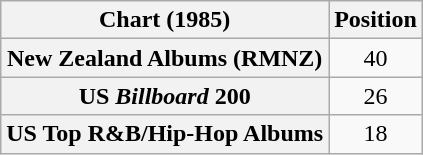<table class="wikitable plainrowheaders" style="text-align:center">
<tr>
<th scope="col">Chart (1985)</th>
<th scope="col">Position</th>
</tr>
<tr>
<th scope="row">New Zealand Albums (RMNZ)</th>
<td>40</td>
</tr>
<tr>
<th scope="row">US <em>Billboard</em> 200</th>
<td>26</td>
</tr>
<tr>
<th scope="row">US Top R&B/Hip-Hop Albums</th>
<td>18</td>
</tr>
</table>
